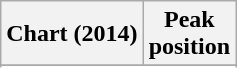<table class="wikitable sortable plainrowheaders" style="text-align:center">
<tr>
<th scope="col">Chart (2014)</th>
<th scope="col">Peak<br> position</th>
</tr>
<tr>
</tr>
<tr>
</tr>
<tr>
</tr>
<tr>
</tr>
<tr>
</tr>
<tr>
</tr>
<tr>
</tr>
<tr>
</tr>
<tr>
</tr>
<tr>
</tr>
</table>
